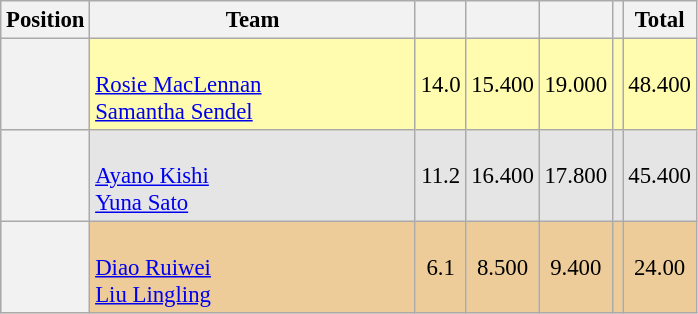<table class="wikitable sortable" style="text-align:center; font-size:95%">
<tr>
<th scope=col>Position</th>
<th scope="col" style="width:210px;">Team</th>
<th scope=col></th>
<th scope=col></th>
<th scope=col></th>
<th scope=col></th>
<th scope=col;>Total</th>
</tr>
<tr style="background:#fffcaf;">
<th scope=row style="text-align:center"></th>
<td style="text-align:left;"><br><a href='#'>Rosie MacLennan</a><br><a href='#'>Samantha Sendel</a></td>
<td>14.0</td>
<td>15.400</td>
<td>19.000</td>
<td></td>
<td>48.400</td>
</tr>
<tr style="background:#e5e5e5;">
<th scope=row style="text-align:center"></th>
<td style="text-align:left;"><br><a href='#'>Ayano Kishi</a><br><a href='#'>Yuna Sato</a></td>
<td>11.2</td>
<td>16.400</td>
<td>17.800</td>
<td></td>
<td>45.400</td>
</tr>
<tr style="background:#ec9;">
<th scope=row style="text-align:center"></th>
<td style="text-align:left;"><br><a href='#'>Diao Ruiwei</a><br><a href='#'>Liu Lingling</a></td>
<td>6.1</td>
<td>8.500</td>
<td>9.400</td>
<td></td>
<td>24.00</td>
</tr>
</table>
